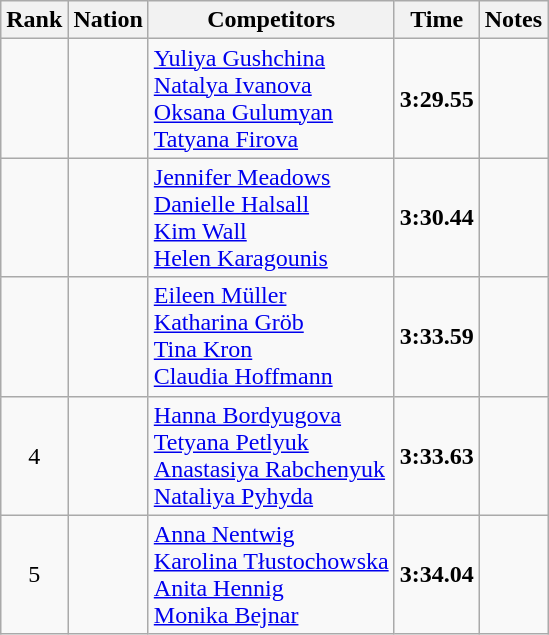<table class="wikitable sortable" style="text-align:center">
<tr>
<th>Rank</th>
<th>Nation</th>
<th>Competitors</th>
<th>Time</th>
<th>Notes</th>
</tr>
<tr>
<td></td>
<td align=left></td>
<td align=left><a href='#'>Yuliya Gushchina</a><br><a href='#'>Natalya Ivanova</a><br><a href='#'>Oksana Gulumyan</a><br><a href='#'>Tatyana Firova</a></td>
<td><strong>3:29.55</strong></td>
<td></td>
</tr>
<tr>
<td></td>
<td align=left></td>
<td align=left><a href='#'>Jennifer Meadows</a><br><a href='#'>Danielle Halsall</a><br><a href='#'>Kim Wall</a><br><a href='#'>Helen Karagounis</a></td>
<td><strong>3:30.44</strong></td>
<td></td>
</tr>
<tr>
<td></td>
<td align=left></td>
<td align=left><a href='#'>Eileen Müller</a><br><a href='#'>Katharina Gröb</a><br><a href='#'>Tina Kron</a><br><a href='#'>Claudia Hoffmann</a></td>
<td><strong>3:33.59</strong></td>
<td></td>
</tr>
<tr>
<td>4</td>
<td align=left></td>
<td align=left><a href='#'>Hanna Bordyugova</a><br><a href='#'>Tetyana Petlyuk</a><br><a href='#'>Anastasiya Rabchenyuk</a><br><a href='#'>Nataliya Pyhyda</a></td>
<td><strong>3:33.63</strong></td>
<td></td>
</tr>
<tr>
<td>5</td>
<td align=left></td>
<td align=left><a href='#'>Anna Nentwig</a><br><a href='#'>Karolina Tłustochowska</a><br><a href='#'>Anita Hennig</a><br><a href='#'>Monika Bejnar</a></td>
<td><strong>3:34.04</strong></td>
<td></td>
</tr>
</table>
